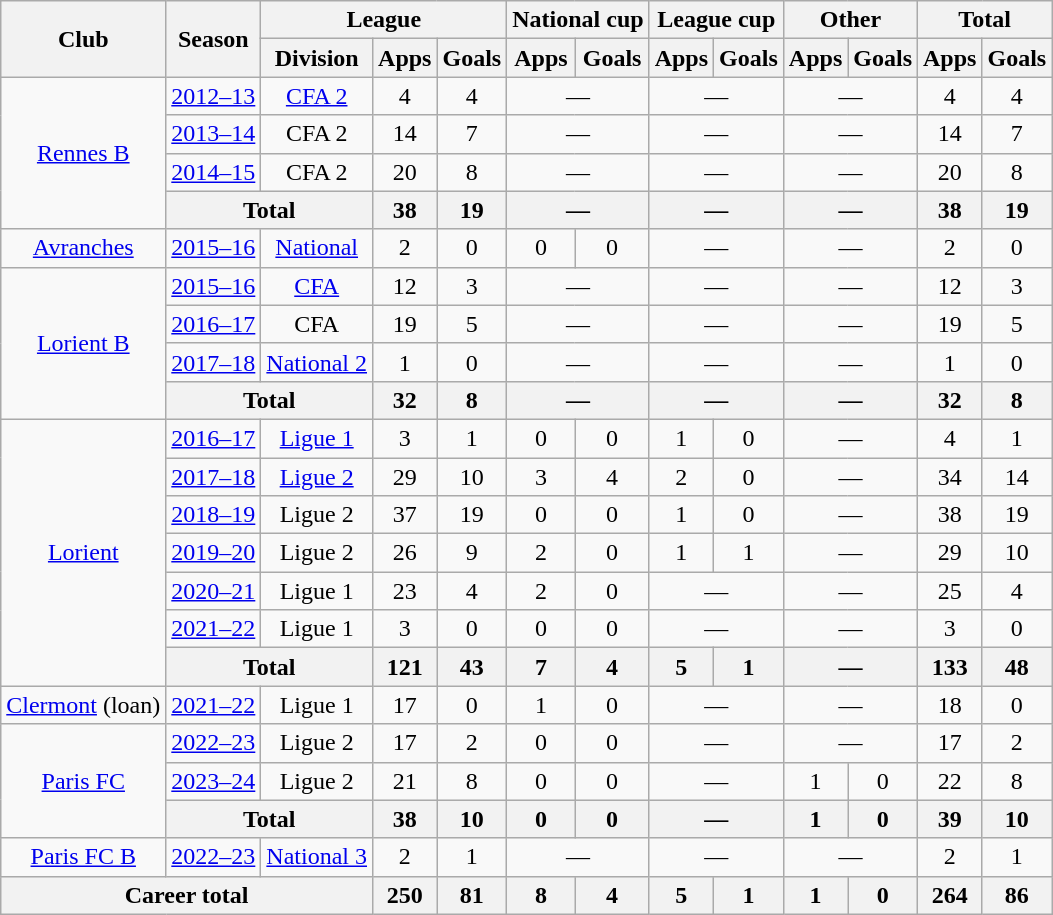<table class="wikitable" style="text-align: center">
<tr>
<th rowspan="2">Club</th>
<th rowspan="2">Season</th>
<th colspan="3">League</th>
<th colspan="2">National cup</th>
<th colspan="2">League cup</th>
<th colspan="2">Other</th>
<th colspan="2">Total</th>
</tr>
<tr>
<th>Division</th>
<th>Apps</th>
<th>Goals</th>
<th>Apps</th>
<th>Goals</th>
<th>Apps</th>
<th>Goals</th>
<th>Apps</th>
<th>Goals</th>
<th>Apps</th>
<th>Goals</th>
</tr>
<tr>
<td rowspan="4"><a href='#'>Rennes B</a></td>
<td><a href='#'>2012–13</a></td>
<td><a href='#'>CFA 2</a></td>
<td>4</td>
<td>4</td>
<td colspan="2">—</td>
<td colspan="2">—</td>
<td colspan="2">—</td>
<td>4</td>
<td>4</td>
</tr>
<tr>
<td><a href='#'>2013–14</a></td>
<td>CFA 2</td>
<td>14</td>
<td>7</td>
<td colspan="2">—</td>
<td colspan="2">—</td>
<td colspan="2">—</td>
<td>14</td>
<td>7</td>
</tr>
<tr>
<td><a href='#'>2014–15</a></td>
<td>CFA 2</td>
<td>20</td>
<td>8</td>
<td colspan="2">—</td>
<td colspan="2">—</td>
<td colspan="2">—</td>
<td>20</td>
<td>8</td>
</tr>
<tr>
<th colspan="2">Total</th>
<th>38</th>
<th>19</th>
<th colspan="2">—</th>
<th colspan="2">—</th>
<th colspan="2">—</th>
<th>38</th>
<th>19</th>
</tr>
<tr>
<td><a href='#'>Avranches</a></td>
<td><a href='#'>2015–16</a></td>
<td><a href='#'>National</a></td>
<td>2</td>
<td>0</td>
<td>0</td>
<td>0</td>
<td colspan="2">—</td>
<td colspan="2">—</td>
<td>2</td>
<td>0</td>
</tr>
<tr>
<td rowspan="4"><a href='#'>Lorient B</a></td>
<td><a href='#'>2015–16</a></td>
<td><a href='#'>CFA</a></td>
<td>12</td>
<td>3</td>
<td colspan="2">—</td>
<td colspan="2">—</td>
<td colspan="2">—</td>
<td>12</td>
<td>3</td>
</tr>
<tr>
<td><a href='#'>2016–17</a></td>
<td>CFA</td>
<td>19</td>
<td>5</td>
<td colspan="2">—</td>
<td colspan="2">—</td>
<td colspan="2">—</td>
<td>19</td>
<td>5</td>
</tr>
<tr>
<td><a href='#'>2017–18</a></td>
<td><a href='#'>National 2</a></td>
<td>1</td>
<td>0</td>
<td colspan="2">—</td>
<td colspan="2">—</td>
<td colspan="2">—</td>
<td>1</td>
<td>0</td>
</tr>
<tr>
<th colspan="2">Total</th>
<th>32</th>
<th>8</th>
<th colspan="2">—</th>
<th colspan="2">—</th>
<th colspan="2">—</th>
<th>32</th>
<th>8</th>
</tr>
<tr>
<td rowspan="7"><a href='#'>Lorient</a></td>
<td><a href='#'>2016–17</a></td>
<td><a href='#'>Ligue 1</a></td>
<td>3</td>
<td>1</td>
<td>0</td>
<td>0</td>
<td>1</td>
<td>0</td>
<td colspan="2">—</td>
<td>4</td>
<td>1</td>
</tr>
<tr>
<td><a href='#'>2017–18</a></td>
<td><a href='#'>Ligue 2</a></td>
<td>29</td>
<td>10</td>
<td>3</td>
<td>4</td>
<td>2</td>
<td>0</td>
<td colspan="2">—</td>
<td>34</td>
<td>14</td>
</tr>
<tr>
<td><a href='#'>2018–19</a></td>
<td>Ligue 2</td>
<td>37</td>
<td>19</td>
<td>0</td>
<td>0</td>
<td>1</td>
<td>0</td>
<td colspan="2">—</td>
<td>38</td>
<td>19</td>
</tr>
<tr>
<td><a href='#'>2019–20</a></td>
<td>Ligue 2</td>
<td>26</td>
<td>9</td>
<td>2</td>
<td>0</td>
<td>1</td>
<td>1</td>
<td colspan="2">—</td>
<td>29</td>
<td>10</td>
</tr>
<tr>
<td><a href='#'>2020–21</a></td>
<td>Ligue 1</td>
<td>23</td>
<td>4</td>
<td>2</td>
<td>0</td>
<td colspan="2">—</td>
<td colspan="2">—</td>
<td>25</td>
<td>4</td>
</tr>
<tr>
<td><a href='#'>2021–22</a></td>
<td>Ligue 1</td>
<td>3</td>
<td>0</td>
<td>0</td>
<td>0</td>
<td colspan="2">—</td>
<td colspan="2">—</td>
<td>3</td>
<td>0</td>
</tr>
<tr>
<th colspan="2">Total</th>
<th>121</th>
<th>43</th>
<th>7</th>
<th>4</th>
<th>5</th>
<th>1</th>
<th colspan="2">—</th>
<th>133</th>
<th>48</th>
</tr>
<tr>
<td><a href='#'>Clermont</a> (loan)</td>
<td><a href='#'>2021–22</a></td>
<td>Ligue 1</td>
<td>17</td>
<td>0</td>
<td>1</td>
<td>0</td>
<td colspan="2">—</td>
<td colspan="2">—</td>
<td>18</td>
<td>0</td>
</tr>
<tr>
<td rowspan="3"><a href='#'>Paris FC</a></td>
<td><a href='#'>2022–23</a></td>
<td>Ligue 2</td>
<td>17</td>
<td>2</td>
<td>0</td>
<td>0</td>
<td colspan="2">—</td>
<td colspan="2">—</td>
<td>17</td>
<td>2</td>
</tr>
<tr>
<td><a href='#'>2023–24</a></td>
<td>Ligue 2</td>
<td>21</td>
<td>8</td>
<td>0</td>
<td>0</td>
<td colspan="2">—</td>
<td>1</td>
<td>0</td>
<td>22</td>
<td>8</td>
</tr>
<tr>
<th colspan="2">Total</th>
<th>38</th>
<th>10</th>
<th>0</th>
<th>0</th>
<th colspan="2">—</th>
<th>1</th>
<th>0</th>
<th>39</th>
<th>10</th>
</tr>
<tr>
<td><a href='#'>Paris FC B</a></td>
<td><a href='#'>2022–23</a></td>
<td><a href='#'>National 3</a></td>
<td>2</td>
<td>1</td>
<td colspan="2">—</td>
<td colspan="2">—</td>
<td colspan="2">—</td>
<td>2</td>
<td>1</td>
</tr>
<tr>
<th colspan="3">Career total</th>
<th>250</th>
<th>81</th>
<th>8</th>
<th>4</th>
<th>5</th>
<th>1</th>
<th>1</th>
<th>0</th>
<th>264</th>
<th>86</th>
</tr>
</table>
